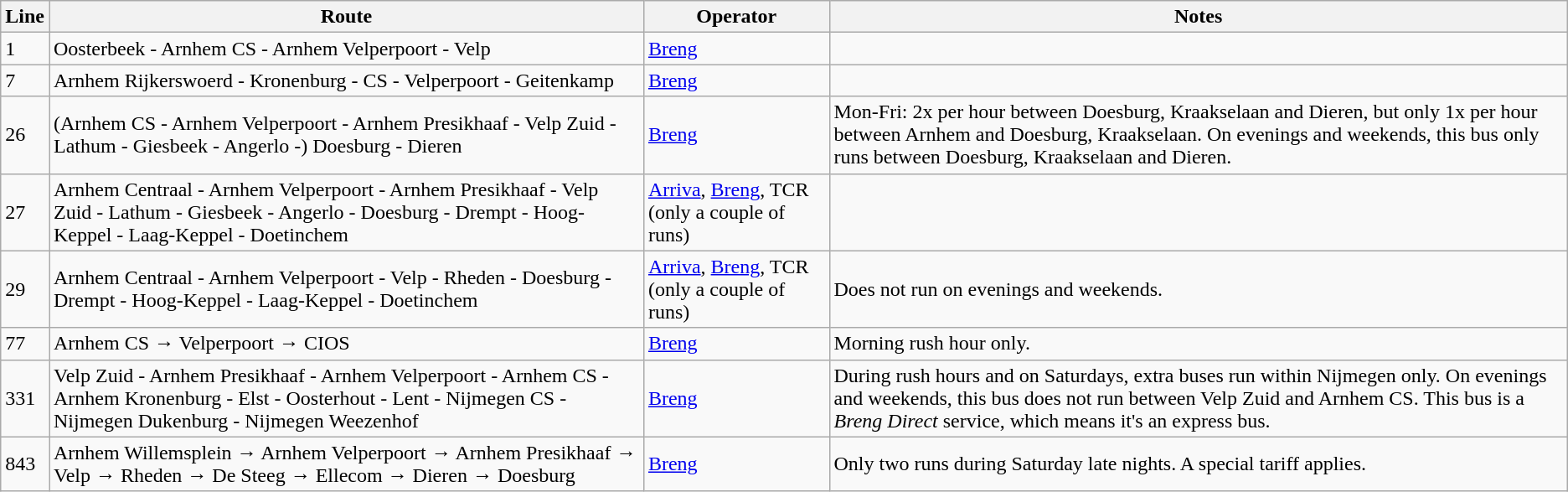<table class="wikitable">
<tr>
<th>Line</th>
<th>Route</th>
<th>Operator</th>
<th>Notes</th>
</tr>
<tr>
<td>1</td>
<td>Oosterbeek - Arnhem CS - Arnhem Velperpoort - Velp</td>
<td><a href='#'>Breng</a></td>
<td></td>
</tr>
<tr>
<td>7</td>
<td>Arnhem Rijkerswoerd - Kronenburg - CS - Velperpoort - Geitenkamp</td>
<td><a href='#'>Breng</a></td>
<td></td>
</tr>
<tr>
<td>26</td>
<td>(Arnhem CS - Arnhem Velperpoort - Arnhem Presikhaaf - Velp Zuid - Lathum - Giesbeek - Angerlo -) Doesburg - Dieren</td>
<td><a href='#'>Breng</a></td>
<td>Mon-Fri: 2x per hour between Doesburg, Kraakselaan and Dieren, but only 1x per hour between Arnhem and Doesburg, Kraakselaan. On evenings and weekends, this bus only runs between Doesburg, Kraakselaan and Dieren.</td>
</tr>
<tr>
<td>27</td>
<td>Arnhem Centraal - Arnhem Velperpoort - Arnhem Presikhaaf - Velp Zuid - Lathum - Giesbeek - Angerlo - Doesburg - Drempt - Hoog-Keppel - Laag-Keppel - Doetinchem</td>
<td><a href='#'>Arriva</a>, <a href='#'>Breng</a>, TCR (only a couple of runs)</td>
<td></td>
</tr>
<tr>
<td>29</td>
<td>Arnhem Centraal - Arnhem Velperpoort - Velp - Rheden - Doesburg - Drempt - Hoog-Keppel - Laag-Keppel - Doetinchem</td>
<td><a href='#'>Arriva</a>, <a href='#'>Breng</a>, TCR (only a couple of runs)</td>
<td>Does not run on evenings and weekends.</td>
</tr>
<tr>
<td>77</td>
<td>Arnhem CS → Velperpoort → CIOS</td>
<td><a href='#'>Breng</a></td>
<td>Morning rush hour only.</td>
</tr>
<tr>
<td>331</td>
<td>Velp Zuid - Arnhem Presikhaaf - Arnhem Velperpoort - Arnhem CS - Arnhem Kronenburg - Elst - Oosterhout - Lent - Nijmegen CS - Nijmegen Dukenburg - Nijmegen Weezenhof</td>
<td><a href='#'>Breng</a></td>
<td>During rush hours and on Saturdays, extra buses run within Nijmegen only. On evenings and weekends, this bus does not run between Velp Zuid and Arnhem CS. This bus is a <em>Breng Direct</em> service, which means it's an express bus.</td>
</tr>
<tr>
<td>843</td>
<td>Arnhem Willemsplein → Arnhem Velperpoort → Arnhem Presikhaaf → Velp → Rheden → De Steeg → Ellecom → Dieren → Doesburg</td>
<td><a href='#'>Breng</a></td>
<td>Only two runs during Saturday late nights. A special tariff applies.</td>
</tr>
</table>
